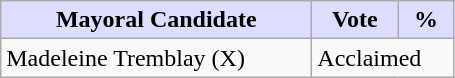<table class="wikitable">
<tr>
<th style="background:#ddf; width:200px;">Mayoral Candidate</th>
<th style="background:#ddf; width:50px;">Vote</th>
<th style="background:#ddf; width:30px;">%</th>
</tr>
<tr>
<td>Madeleine Tremblay (X)</td>
<td colspan="2">Acclaimed</td>
</tr>
</table>
